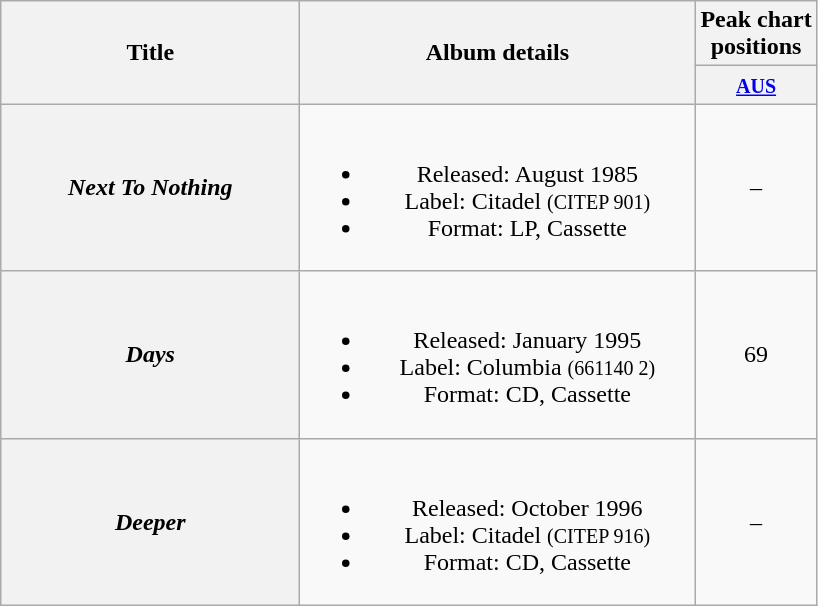<table class="wikitable plainrowheaders" style="text-align:center;" border="1">
<tr>
<th scope="col" rowspan="2" style="width:12em;">Title</th>
<th scope="col" rowspan="2" style="width:16em;">Album details</th>
<th scope="col" colspan="1">Peak chart<br>positions</th>
</tr>
<tr>
<th scope="col" style="text-align:center;"><small><a href='#'>AUS</a></small><br></th>
</tr>
<tr>
<th scope="row"><em>Next To Nothing</em></th>
<td><br><ul><li>Released: August 1985</li><li>Label: Citadel <small>(CITEP 901)</small></li><li>Format: LP, Cassette</li></ul></td>
<td align="center">–</td>
</tr>
<tr>
<th scope="row"><em>Days</em></th>
<td><br><ul><li>Released: January 1995</li><li>Label: Columbia <small>(661140 2)</small></li><li>Format: CD, Cassette</li></ul></td>
<td align="center">69</td>
</tr>
<tr>
<th scope="row"><em>Deeper</em></th>
<td><br><ul><li>Released: October 1996</li><li>Label: Citadel <small>(CITEP 916)</small></li><li>Format: CD, Cassette</li></ul></td>
<td align="center">–</td>
</tr>
</table>
